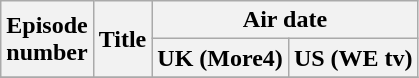<table class="wikitable plainrowheaders">
<tr>
<th rowspan="2" scope="col">Episode<br>number</th>
<th rowspan="2" scope="col">Title</th>
<th colspan="2" scope="col">Air date</th>
</tr>
<tr>
<th scope="col">UK (More4)</th>
<th scope="col">US (WE tv)</th>
</tr>
<tr>
</tr>
</table>
